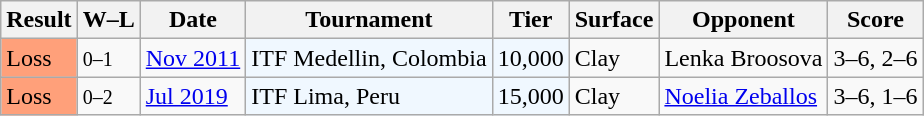<table class="wikitable sortable">
<tr>
<th>Result</th>
<th class="unsortable">W–L</th>
<th>Date</th>
<th>Tournament</th>
<th>Tier</th>
<th>Surface</th>
<th>Opponent</th>
<th class="unsortable">Score</th>
</tr>
<tr>
<td bgcolor="ffa07a">Loss</td>
<td><small>0–1</small></td>
<td><a href='#'>Nov 2011</a></td>
<td style="background:#f0f8ff;">ITF Medellin, Colombia</td>
<td style="background:#f0f8ff;">10,000</td>
<td>Clay</td>
<td> Lenka Broosova</td>
<td>3–6, 2–6</td>
</tr>
<tr>
<td bgcolor="ffa07a">Loss</td>
<td><small>0–2</small></td>
<td><a href='#'>Jul 2019</a></td>
<td style="background:#f0f8ff;">ITF Lima, Peru</td>
<td style="background:#f0f8ff;">15,000</td>
<td>Clay</td>
<td> <a href='#'>Noelia Zeballos</a></td>
<td>3–6, 1–6</td>
</tr>
</table>
